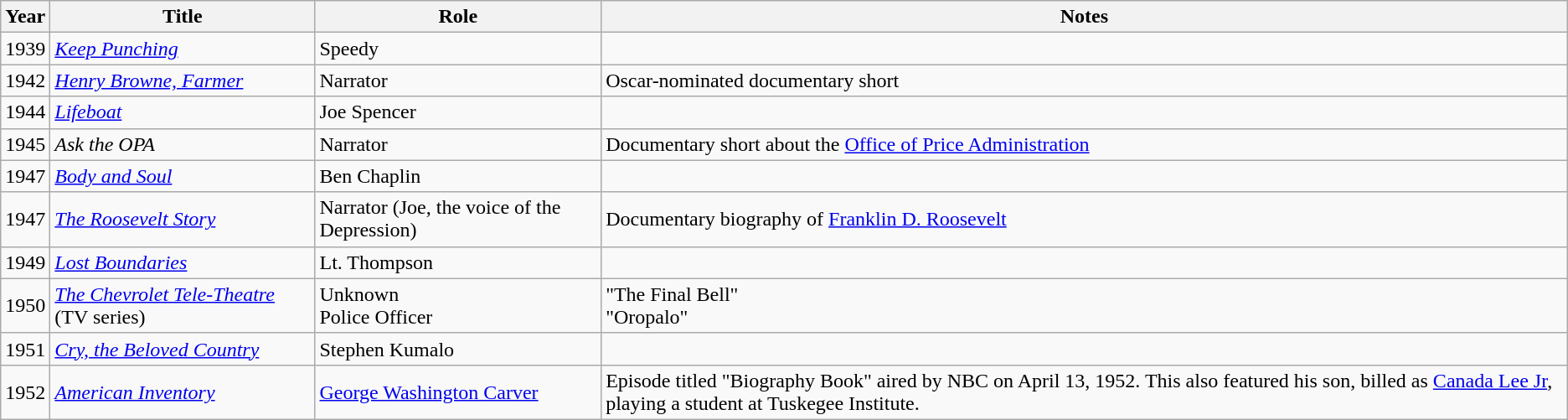<table class="wikitable sortable">
<tr>
<th>Year</th>
<th>Title</th>
<th>Role</th>
<th class="unsortable">Notes</th>
</tr>
<tr>
<td>1939</td>
<td><em><a href='#'>Keep Punching</a></em></td>
<td>Speedy</td>
<td></td>
</tr>
<tr>
<td>1942</td>
<td><em><a href='#'>Henry Browne, Farmer</a></em></td>
<td>Narrator</td>
<td>Oscar-nominated documentary short</td>
</tr>
<tr>
<td>1944</td>
<td><em><a href='#'>Lifeboat</a></em></td>
<td>Joe Spencer</td>
<td></td>
</tr>
<tr>
<td>1945</td>
<td><em>Ask the OPA</em></td>
<td>Narrator</td>
<td>Documentary short about the <a href='#'>Office of Price Administration</a></td>
</tr>
<tr>
<td>1947</td>
<td><em><a href='#'>Body and Soul</a></em></td>
<td>Ben Chaplin</td>
<td></td>
</tr>
<tr>
<td>1947</td>
<td><em><a href='#'>The Roosevelt Story</a></em></td>
<td>Narrator (Joe, the voice of the Depression)</td>
<td>Documentary biography of <a href='#'>Franklin D. Roosevelt</a></td>
</tr>
<tr>
<td>1949</td>
<td><em><a href='#'>Lost Boundaries</a></em></td>
<td>Lt. Thompson</td>
<td></td>
</tr>
<tr>
<td>1950</td>
<td><em><a href='#'>The Chevrolet Tele-Theatre</a></em> (TV series)</td>
<td>Unknown<br>Police Officer</td>
<td>"The Final Bell"<br>"Oropalo"</td>
</tr>
<tr>
<td>1951</td>
<td><em><a href='#'>Cry, the Beloved Country</a></em></td>
<td>Stephen Kumalo</td>
<td></td>
</tr>
<tr>
<td>1952</td>
<td><em><a href='#'>American Inventory</a></em></td>
<td><a href='#'>George Washington Carver</a></td>
<td>Episode titled "Biography Book" aired by NBC on April 13, 1952. This also featured his son, billed as <a href='#'>Canada Lee Jr</a>, playing a student at Tuskegee Institute.</td>
</tr>
</table>
